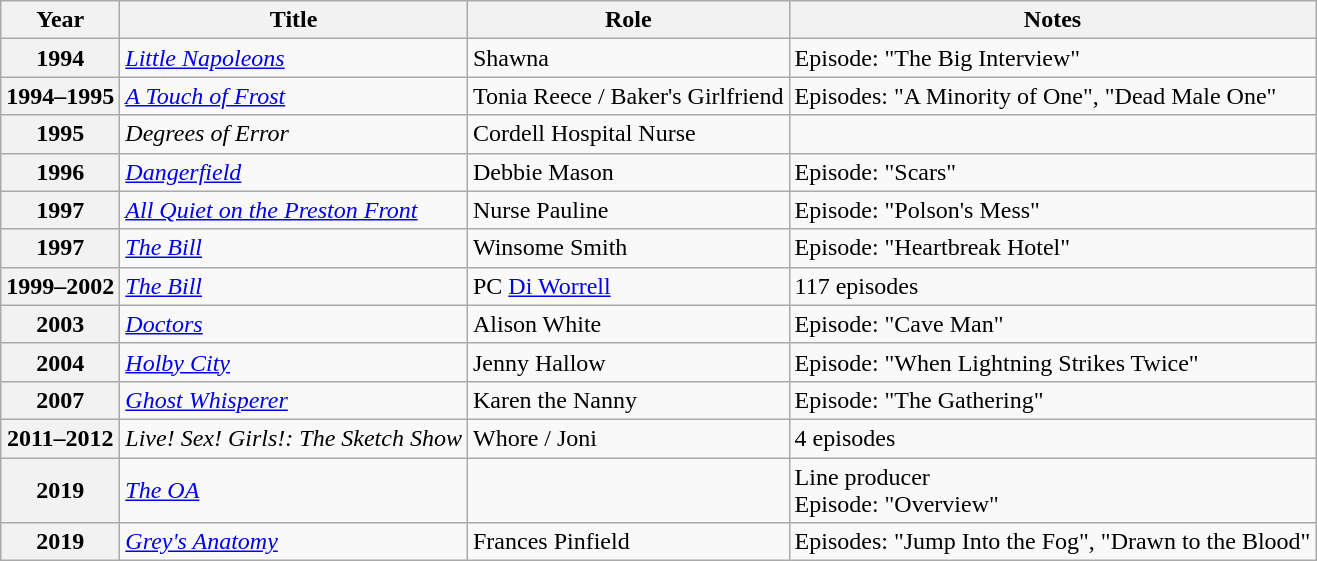<table class="wikitable plainrowheaders sortable">
<tr>
<th scope="col">Year</th>
<th scope="col">Title</th>
<th scope="col">Role</th>
<th scope="col" class="unsortable">Notes</th>
</tr>
<tr>
<th scope="row">1994</th>
<td><em><a href='#'>Little Napoleons</a></em></td>
<td>Shawna</td>
<td>Episode: "The Big Interview"</td>
</tr>
<tr>
<th scope="row">1994–1995</th>
<td><em><a href='#'>A Touch of Frost</a></em></td>
<td>Tonia Reece / Baker's Girlfriend</td>
<td>Episodes: "A Minority of One", "Dead Male One"</td>
</tr>
<tr>
<th scope="row">1995</th>
<td><em>Degrees of Error</em></td>
<td>Cordell Hospital Nurse</td>
<td></td>
</tr>
<tr>
<th scope="row">1996</th>
<td><em><a href='#'>Dangerfield</a></em></td>
<td>Debbie Mason</td>
<td>Episode: "Scars"</td>
</tr>
<tr>
<th scope="row">1997</th>
<td><em><a href='#'>All Quiet on the Preston Front</a></em></td>
<td>Nurse Pauline</td>
<td>Episode: "Polson's Mess"</td>
</tr>
<tr>
<th scope="row">1997</th>
<td><em><a href='#'>The Bill</a></em></td>
<td>Winsome Smith</td>
<td>Episode: "Heartbreak Hotel"</td>
</tr>
<tr>
<th scope="row">1999–2002</th>
<td><em><a href='#'>The Bill</a></em></td>
<td>PC <a href='#'>Di Worrell</a></td>
<td>117 episodes</td>
</tr>
<tr>
<th scope="row">2003</th>
<td><em><a href='#'>Doctors</a></em></td>
<td>Alison White</td>
<td>Episode: "Cave Man"</td>
</tr>
<tr>
<th scope="row">2004</th>
<td><em><a href='#'>Holby City</a></em></td>
<td>Jenny Hallow</td>
<td>Episode: "When Lightning Strikes Twice"</td>
</tr>
<tr>
<th scope="row">2007</th>
<td><em><a href='#'>Ghost Whisperer</a></em></td>
<td>Karen the Nanny</td>
<td>Episode: "The Gathering"</td>
</tr>
<tr>
<th scope="row">2011–2012</th>
<td><em>Live! Sex! Girls!: The Sketch Show</em></td>
<td>Whore / Joni</td>
<td>4 episodes</td>
</tr>
<tr>
<th scope="row">2019</th>
<td><em><a href='#'>The OA</a></em></td>
<td></td>
<td>Line producer<br>Episode: "Overview"</td>
</tr>
<tr>
<th scope="row">2019</th>
<td><em><a href='#'>Grey's Anatomy</a></em></td>
<td>Frances Pinfield</td>
<td>Episodes: "Jump Into the Fog", "Drawn to the Blood"</td>
</tr>
</table>
